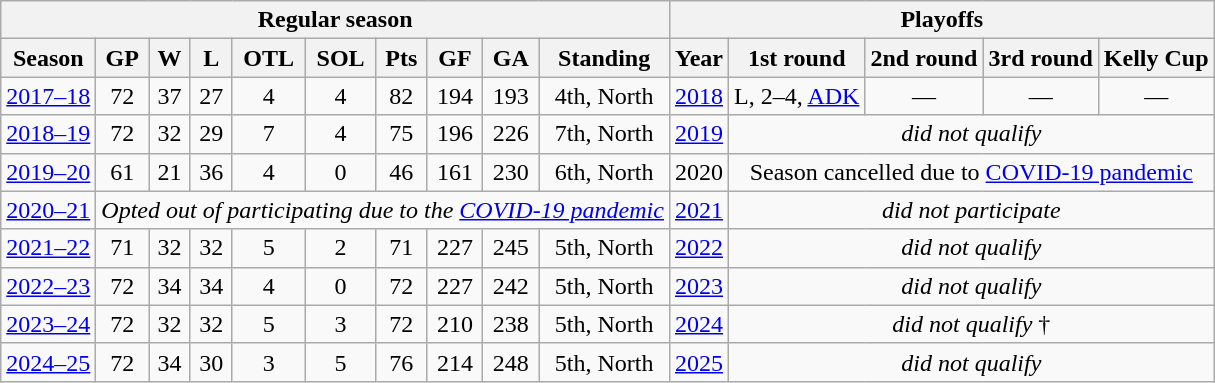<table class="wikitable" style="text-align:center">
<tr>
<th colspan=10>Regular season</th>
<th colspan=5>Playoffs</th>
</tr>
<tr>
<th>Season</th>
<th>GP</th>
<th>W</th>
<th>L</th>
<th>OTL</th>
<th>SOL</th>
<th>Pts</th>
<th>GF</th>
<th>GA</th>
<th>Standing</th>
<th>Year</th>
<th>1st round</th>
<th>2nd round</th>
<th>3rd round</th>
<th>Kelly Cup</th>
</tr>
<tr>
<td><a href='#'>2017–18</a></td>
<td>72</td>
<td>37</td>
<td>27</td>
<td>4</td>
<td>4</td>
<td>82</td>
<td>194</td>
<td>193</td>
<td>4th, North</td>
<td><a href='#'>2018</a></td>
<td>L, 2–4, <a href='#'>ADK</a></td>
<td>—</td>
<td>—</td>
<td>—</td>
</tr>
<tr>
<td><a href='#'>2018–19</a></td>
<td>72</td>
<td>32</td>
<td>29</td>
<td>7</td>
<td>4</td>
<td>75</td>
<td>196</td>
<td>226</td>
<td>7th, North</td>
<td><a href='#'>2019</a></td>
<td colspan=4><em>did not qualify</em></td>
</tr>
<tr>
<td><a href='#'>2019–20</a></td>
<td>61</td>
<td>21</td>
<td>36</td>
<td>4</td>
<td>0</td>
<td>46</td>
<td>161</td>
<td>230</td>
<td>6th, North</td>
<td>2020</td>
<td colspan=4>Season cancelled due to <a href='#'>COVID-19 pandemic</a></td>
</tr>
<tr>
<td><a href='#'>2020–21</a></td>
<td colspan=9><em>Opted out of participating due to the <a href='#'>COVID-19 pandemic</a></em></td>
<td><a href='#'>2021</a></td>
<td colspan=4><em>did not participate</em></td>
</tr>
<tr>
<td><a href='#'>2021–22</a></td>
<td>71</td>
<td>32</td>
<td>32</td>
<td>5</td>
<td>2</td>
<td>71</td>
<td>227</td>
<td>245</td>
<td>5th, North</td>
<td><a href='#'>2022</a></td>
<td colspan=4><em>did not qualify</em></td>
</tr>
<tr>
<td><a href='#'>2022–23</a></td>
<td>72</td>
<td>34</td>
<td>34</td>
<td>4</td>
<td>0</td>
<td>72</td>
<td>227</td>
<td>242</td>
<td>5th, North</td>
<td><a href='#'>2023</a></td>
<td colspan=4><em>did not qualify</em></td>
</tr>
<tr>
<td><a href='#'>2023–24</a></td>
<td>72</td>
<td>32</td>
<td>32</td>
<td>5</td>
<td>3</td>
<td>72</td>
<td>210</td>
<td>238</td>
<td>5th, North</td>
<td><a href='#'>2024</a></td>
<td colspan=4><em>did not qualify</em> †</td>
</tr>
<tr>
<td><a href='#'>2024–25</a></td>
<td>72</td>
<td>34</td>
<td>30</td>
<td>3</td>
<td>5</td>
<td>76</td>
<td>214</td>
<td>248</td>
<td>5th, North</td>
<td><a href='#'>2025</a></td>
<td colspan=4><em>did not qualify</em></td>
</tr>
</table>
